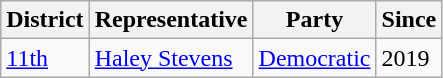<table class="wikitable">
<tr>
<th>District</th>
<th>Representative</th>
<th>Party</th>
<th>Since</th>
</tr>
<tr>
<td><a href='#'>11th</a></td>
<td><a href='#'>Haley Stevens</a></td>
<td><a href='#'>Democratic</a></td>
<td>2019</td>
</tr>
</table>
